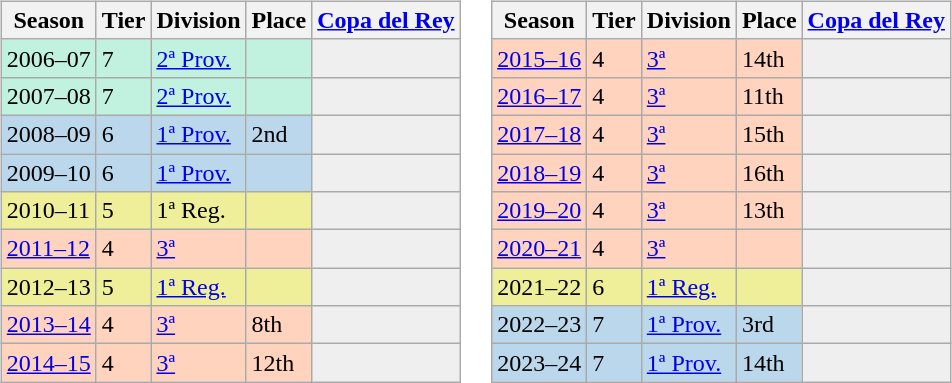<table>
<tr>
<td valign="top" width=0%><br><table class="wikitable">
<tr style="background:#f0f6fa;">
<th>Season</th>
<th>Tier</th>
<th>Division</th>
<th>Place</th>
<th><a href='#'>Copa del Rey</a></th>
</tr>
<tr>
<td style="background:#C0F2DF;">2006–07</td>
<td style="background:#C0F2DF;">7</td>
<td style="background:#C0F2DF;"><a href='#'>2ª Prov.</a></td>
<td style="background:#C0F2DF;"></td>
<th style="background:#efefef;"></th>
</tr>
<tr>
<td style="background:#C0F2DF;">2007–08</td>
<td style="background:#C0F2DF;">7</td>
<td style="background:#C0F2DF;"><a href='#'>2ª Prov.</a></td>
<td style="background:#C0F2DF;"></td>
<th style="background:#efefef;"></th>
</tr>
<tr>
<td style="background:#BBD7EC;">2008–09</td>
<td style="background:#BBD7EC;">6</td>
<td style="background:#BBD7EC;"><a href='#'>1ª Prov.</a></td>
<td style="background:#BBD7EC;">2nd</td>
<th style="background:#efefef;"></th>
</tr>
<tr>
<td style="background:#BBD7EC;">2009–10</td>
<td style="background:#BBD7EC;">6</td>
<td style="background:#BBD7EC;"><a href='#'>1ª Prov.</a></td>
<td style="background:#BBD7EC;"></td>
<th style="background:#efefef;"></th>
</tr>
<tr>
<td style="background:#EFEF99;">2010–11</td>
<td style="background:#EFEF99;">5</td>
<td style="background:#EFEF99;">1ª Reg.</td>
<td style="background:#EFEF99;"></td>
<th style="background:#efefef;"></th>
</tr>
<tr>
<td style="background:#FFD3BD;"><a href='#'>2011–12</a></td>
<td style="background:#FFD3BD;">4</td>
<td style="background:#FFD3BD;"><a href='#'>3ª</a></td>
<td style="background:#FFD3BD;"></td>
<td style="background:#efefef;"></td>
</tr>
<tr>
<td style="background:#EFEF99;">2012–13</td>
<td style="background:#EFEF99;">5</td>
<td style="background:#EFEF99;"><a href='#'>1ª Reg.</a></td>
<td style="background:#EFEF99;"></td>
<th style="background:#efefef;"></th>
</tr>
<tr>
<td style="background:#FFD3BD;"><a href='#'>2013–14</a></td>
<td style="background:#FFD3BD;">4</td>
<td style="background:#FFD3BD;"><a href='#'>3ª</a></td>
<td style="background:#FFD3BD;">8th</td>
<th style="background:#efefef;"></th>
</tr>
<tr>
<td style="background:#FFD3BD;"><a href='#'>2014–15</a></td>
<td style="background:#FFD3BD;">4</td>
<td style="background:#FFD3BD;"><a href='#'>3ª</a></td>
<td style="background:#FFD3BD;">12th</td>
<th style="background:#efefef;"></th>
</tr>
</table>
</td>
<td valign="top" width=0%><br><table class="wikitable">
<tr style="background:#f0f6fa;">
<th>Season</th>
<th>Tier</th>
<th>Division</th>
<th>Place</th>
<th><a href='#'>Copa del Rey</a></th>
</tr>
<tr>
<td style="background:#FFD3BD;"><a href='#'>2015–16</a></td>
<td style="background:#FFD3BD;">4</td>
<td style="background:#FFD3BD;"><a href='#'>3ª</a></td>
<td style="background:#FFD3BD;">14th</td>
<th style="background:#efefef;"></th>
</tr>
<tr>
<td style="background:#FFD3BD;"><a href='#'>2016–17</a></td>
<td style="background:#FFD3BD;">4</td>
<td style="background:#FFD3BD;"><a href='#'>3ª</a></td>
<td style="background:#FFD3BD;">11th</td>
<th style="background:#efefef;"></th>
</tr>
<tr>
<td style="background:#FFD3BD;"><a href='#'>2017–18</a></td>
<td style="background:#FFD3BD;">4</td>
<td style="background:#FFD3BD;"><a href='#'>3ª</a></td>
<td style="background:#FFD3BD;">15th</td>
<th style="background:#efefef;"></th>
</tr>
<tr>
<td style="background:#FFD3BD;"><a href='#'>2018–19</a></td>
<td style="background:#FFD3BD;">4</td>
<td style="background:#FFD3BD;"><a href='#'>3ª</a></td>
<td style="background:#FFD3BD;">16th</td>
<th style="background:#efefef;"></th>
</tr>
<tr>
<td style="background:#FFD3BD;"><a href='#'>2019–20</a></td>
<td style="background:#FFD3BD;">4</td>
<td style="background:#FFD3BD;"><a href='#'>3ª</a></td>
<td style="background:#FFD3BD;">13th</td>
<th style="background:#efefef;"></th>
</tr>
<tr>
<td style="background:#FFD3BD;"><a href='#'>2020–21</a></td>
<td style="background:#FFD3BD;">4</td>
<td style="background:#FFD3BD;"><a href='#'>3ª</a></td>
<td style="background:#FFD3BD;"></td>
<th style="background:#efefef;"></th>
</tr>
<tr>
<td style="background:#EFEF99;">2021–22</td>
<td style="background:#EFEF99;">6</td>
<td style="background:#EFEF99;"><a href='#'>1ª Reg.</a></td>
<td style="background:#EFEF99;"></td>
<th style="background:#efefef;"></th>
</tr>
<tr>
<td style="background:#BBD7EC;">2022–23</td>
<td style="background:#BBD7EC;">7</td>
<td style="background:#BBD7EC;"><a href='#'>1ª Prov.</a></td>
<td style="background:#BBD7EC;">3rd</td>
<th style="background:#efefef;"></th>
</tr>
<tr>
<td style="background:#BBD7EC;">2023–24</td>
<td style="background:#BBD7EC;">7</td>
<td style="background:#BBD7EC;"><a href='#'>1ª Prov.</a></td>
<td style="background:#BBD7EC;">14th</td>
<th style="background:#efefef;"></th>
</tr>
</table>
</td>
</tr>
</table>
